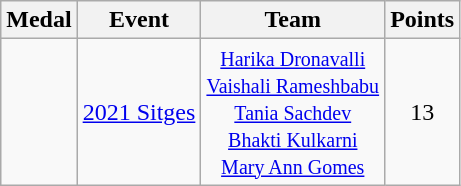<table class="wikitable sortable" style="text-align:center">
<tr>
<th>Medal</th>
<th>Event</th>
<th>Team</th>
<th>Points</th>
</tr>
<tr>
<td></td>
<td><a href='#'>2021 Sitges</a></td>
<td><small><a href='#'>Harika Dronavalli</a><br><a href='#'>Vaishali Rameshbabu</a><br><a href='#'>Tania Sachdev</a><br><a href='#'>Bhakti Kulkarni</a><br><a href='#'>Mary Ann Gomes</a></small></td>
<td>13</td>
</tr>
</table>
